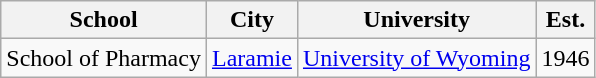<table class="wikitable sortable">
<tr>
<th scope="col">School</th>
<th scope="col">City</th>
<th scope="col">University</th>
<th scope="col">Est.</th>
</tr>
<tr>
<td>School of Pharmacy</td>
<td><a href='#'>Laramie</a></td>
<td><a href='#'>University of Wyoming</a></td>
<td>1946</td>
</tr>
</table>
